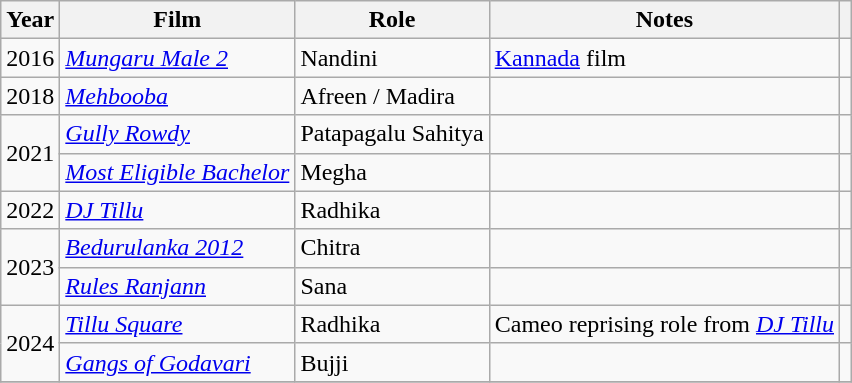<table class="wikitable sortable">
<tr>
<th>Year</th>
<th>Film</th>
<th>Role</th>
<th>Notes</th>
<th class="unsortable"></th>
</tr>
<tr>
<td>2016</td>
<td><em><a href='#'>Mungaru Male 2</a></em></td>
<td>Nandini</td>
<td><a href='#'>Kannada</a> film</td>
<td></td>
</tr>
<tr>
<td>2018</td>
<td><a href='#'><em>Mehbooba</em></a></td>
<td>Afreen / Madira</td>
<td></td>
<td></td>
</tr>
<tr>
<td rowspan="2">2021</td>
<td><em><a href='#'>Gully Rowdy</a></em></td>
<td>Patapagalu Sahitya</td>
<td></td>
<td></td>
</tr>
<tr>
<td><em><a href='#'>Most Eligible Bachelor</a></em></td>
<td>Megha</td>
<td></td>
<td></td>
</tr>
<tr>
<td>2022</td>
<td><em><a href='#'>DJ Tillu</a></em></td>
<td>Radhika</td>
<td></td>
<td></td>
</tr>
<tr>
<td rowspan="2">2023</td>
<td><em><a href='#'>Bedurulanka 2012</a></em></td>
<td>Chitra</td>
<td></td>
<td></td>
</tr>
<tr>
<td><em><a href='#'>Rules Ranjann</a></em></td>
<td>Sana</td>
<td></td>
<td></td>
</tr>
<tr>
<td rowspan="2">2024</td>
<td><em><a href='#'>Tillu Square</a></em></td>
<td>Radhika</td>
<td>Cameo reprising role from <em><a href='#'>DJ Tillu</a></em></td>
<td></td>
</tr>
<tr>
<td><em><a href='#'>Gangs of Godavari</a></em></td>
<td>Bujji</td>
<td></td>
<td></td>
</tr>
<tr>
</tr>
</table>
